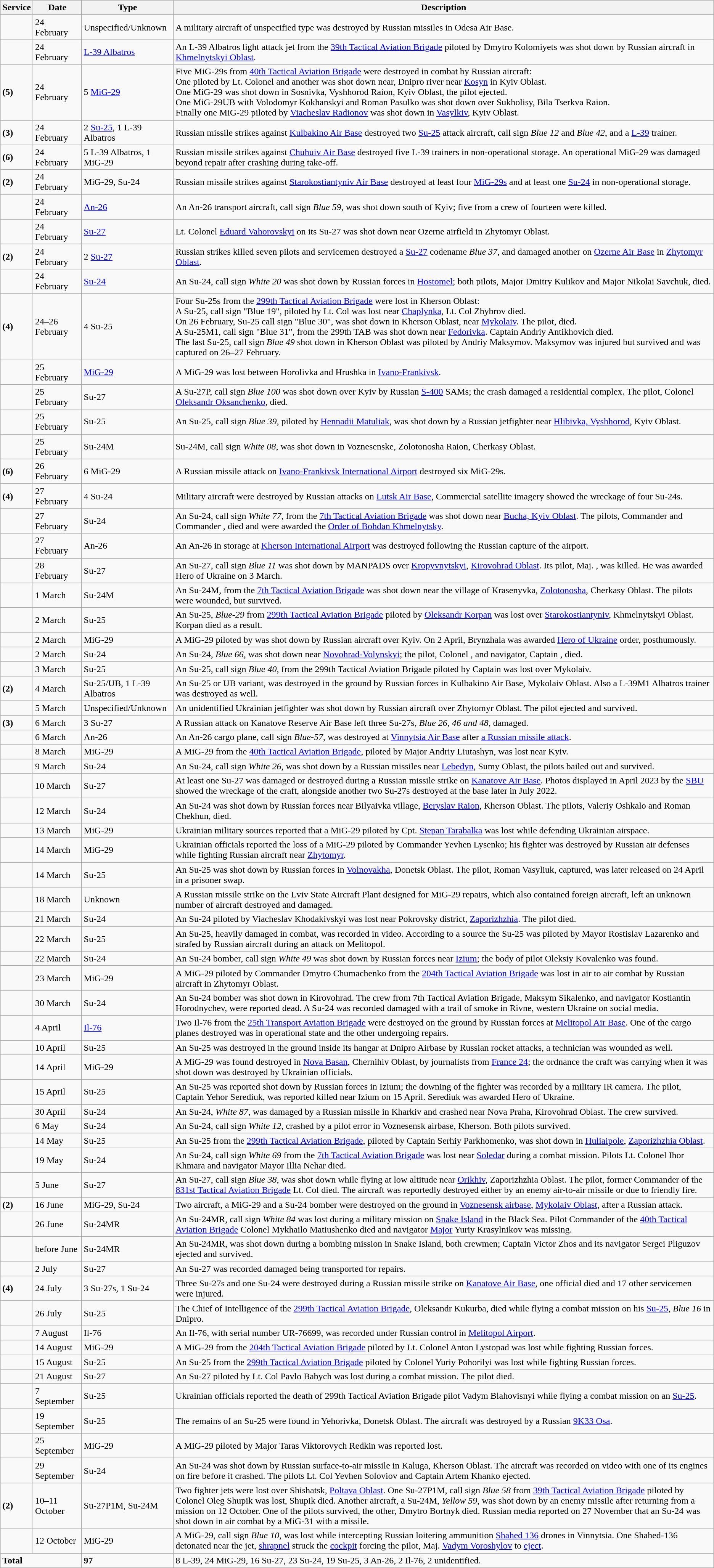<table class="wikitable">
<tr>
<th>Service</th>
<th>Date</th>
<th>Type</th>
<th>Description</th>
</tr>
<tr>
<td></td>
<td>24 February</td>
<td>Unspecified/Unknown</td>
<td>A military aircraft of unspecified type was destroyed by Russian missiles in Odesa Air Base.</td>
</tr>
<tr>
<td></td>
<td>24 February</td>
<td><a href='#'>L-39 Albatros</a></td>
<td>An L-39 Albatros light attack jet from the <a href='#'>39th Tactical Aviation Brigade</a> piloted by Dmytro Kolomiyets was shot down by Russian aircraft in <a href='#'>Khmelnytskyi Oblast</a>.</td>
</tr>
<tr>
<td> <strong>(5)</strong></td>
<td>24 February</td>
<td>5 <a href='#'>MiG-29</a></td>
<td>Five MiG-29s from <a href='#'>40th Tactical Aviation Brigade</a> were destroyed in combat by Russian aircraft:<br> One piloted by Lt. Colonel  and another was shot down near, Dnipro river near <a href='#'>Kosyn</a> in Kyiv Oblast.<br>One MiG-29 was shot down in Sosnivka, Vyshhorod Raion, Kyiv Oblast, the pilot ejected.<br> One MiG-29UB with Volodomyr Kokhanskyi and Roman Pasulko was shot down over Sukholisy, Bila Tserkva Raion.<br>Finally one MiG-29 piloted by <a href='#'>Viacheslav Radionov</a> was shot down in <a href='#'>Vasylkiv</a>, Kyiv Oblast.</td>
</tr>
<tr>
<td> <strong>(3)</strong></td>
<td>24 February</td>
<td>2 <a href='#'>Su-25</a>, 1 L-39 Albatros</td>
<td>Russian missile strikes against <a href='#'>Kulbakino Air Base</a> destroyed two <a href='#'>Su-25</a> attack aircraft, call sign <em>Blue 12</em> and <em>Blue 42</em>, and a <a href='#'>L-39</a> trainer.</td>
</tr>
<tr>
<td> <strong>(6)</strong></td>
<td>24 February</td>
<td>5 L-39 Albatros, 1 MiG-29</td>
<td>Russian missile strikes against <a href='#'>Chuhuiv Air Base</a> destroyed five L-39 trainers in non-operational storage. An operational MiG-29 was damaged beyond repair after crashing during take-off.</td>
</tr>
<tr>
<td> <strong>(2)</strong></td>
<td>24 February</td>
<td>MiG-29, Su-24</td>
<td>Russian missile strikes against <a href='#'>Starokostiantyniv Air Base</a> destroyed at least four <a href='#'>MiG-29s</a> and at least one <a href='#'>Su-24</a> in non-operational storage.</td>
</tr>
<tr>
<td></td>
<td>24 February</td>
<td><a href='#'>An-26</a></td>
<td>An An-26 transport aircraft, call sign <em>Blue 59</em>, was shot down south of Kyiv; five from a crew of fourteen were killed.</td>
</tr>
<tr>
<td></td>
<td>24 February</td>
<td><a href='#'>Su-27</a></td>
<td>Lt. Colonel <a href='#'>Eduard Vahorovskyi</a> on its Su-27 was shot down near Ozerne airfield in Zhytomyr Oblast.</td>
</tr>
<tr>
<td> <strong>(2)</strong></td>
<td>24 February</td>
<td>2 <a href='#'>Su-27</a></td>
<td>Russian strikes killed seven pilots and servicemen destroyed a <a href='#'>Su-27</a> codename <em>Blue 37</em>, and damaged another on <a href='#'>Ozerne Air Base</a> in <a href='#'>Zhytomyr Oblast</a>.</td>
</tr>
<tr>
<td></td>
<td>24 February</td>
<td><a href='#'>Su-24</a></td>
<td>An Su-24, call sign <em>White 20</em> was shot down by Russian forces in <a href='#'>Hostomel</a>; both pilots, Major Dmitry Kulikov and Major Nikolai Savchuk, died.</td>
</tr>
<tr>
<td> <strong>(4)</strong></td>
<td>24–26 February</td>
<td>4 Su-25</td>
<td>Four Su-25s from the <a href='#'>299th Tactical Aviation Brigade</a> were lost in Kherson Oblast:<br>A Su-25, call sign "Blue 19", piloted by Lt. Col  was lost near <a href='#'>Chaplynka</a>, Lt. Col Zhybrov died.<br> On 26 February, Su-25 call sign "Blue 30", was shot down in Kherson Oblast, near <a href='#'>Mykolaiv</a>. The pilot,  died.<br>A Su-25M1, call sign "Blue 31", from the 299th TAB was shot down near <a href='#'>Fedorivka</a>. Captain Andriy Antikhovich died.<br>The last Su-25, call sign <em>Blue 49</em> shot down in Kherson Oblast was piloted by Andriy Maksymov. Maksymov was injured but survived and was captured on 26–27 February.</td>
</tr>
<tr>
<td></td>
<td>25 February</td>
<td><a href='#'>MiG-29</a></td>
<td>A MiG-29 was lost between Horolivka and Hrushka in <a href='#'>Ivano-Frankivsk</a>.</td>
</tr>
<tr>
<td></td>
<td>25 February</td>
<td>Su-27</td>
<td>A Su-27P, call sign <em>Blue 100</em> was shot down over Kyiv by Russian <a href='#'>S-400</a> SAMs; the crash damaged a residential complex. The pilot, Colonel <a href='#'>Oleksandr Oksanchenko</a>, died.</td>
</tr>
<tr>
<td></td>
<td>25 February</td>
<td>Su-25</td>
<td>An Su-25, call sign <em>Blue 39</em>, piloted by <a href='#'>Hennadii Matuliak</a>, was shot down by a Russian jetfighter near <a href='#'>Hlibivka, Vyshhorod</a>, Kyiv Oblast.</td>
</tr>
<tr>
<td></td>
<td>25 February</td>
<td>Su-24M</td>
<td>Su-24M, call sign <em>White 08</em>, was shot down in Voznesenske, Zolotonosha Raion, Cherkasy Oblast.</td>
</tr>
<tr>
<td> <strong>(6)</strong></td>
<td>26 February</td>
<td>6 MiG-29</td>
<td>A Russian missile attack on <a href='#'>Ivano-Frankivsk International Airport</a> destroyed six MiG-29s.</td>
</tr>
<tr>
<td> <strong>(4)</strong></td>
<td>27 February</td>
<td>4 Su-24</td>
<td>Military aircraft were destroyed by Russian attacks on <a href='#'>Lutsk Air Base</a>, Commercial satellite imagery showed the wreckage of four Su-24s.</td>
</tr>
<tr>
<td></td>
<td>27 February</td>
<td>Su-24</td>
<td>An Su-24, call sign <em>White 77</em>, from the <a href='#'>7th Tactical Aviation Brigade</a> was shot down near <a href='#'>Bucha, Kyiv Oblast</a>. The pilots, Commander  and Commander , died and were awarded the <a href='#'>Order of Bohdan Khmelnytsky</a>.</td>
</tr>
<tr>
<td></td>
<td>27 February</td>
<td>An-26</td>
<td>An An-26 in storage at <a href='#'>Kherson International Airport</a> was destroyed following the Russian capture of the airport.</td>
</tr>
<tr>
<td></td>
<td>28 February</td>
<td>Su-27</td>
<td>An Su-27, call sign <em>Blue 11</em> was shot down by MANPADS over <a href='#'>Kropyvnytskyi</a>, <a href='#'>Kirovohrad Oblast</a>. Its pilot, Maj. , was killed. He was awarded Hero of Ukraine on 3 March.</td>
</tr>
<tr>
<td></td>
<td>1 March</td>
<td>Su-24M</td>
<td>An Su-24M, from the <a href='#'>7th Tactical Aviation Brigade</a> was shot down near the village of Krasenyvka, <a href='#'>Zolotonosha</a>, Cherkasy Oblast. The pilots were wounded, but survived.</td>
</tr>
<tr>
<td></td>
<td>2 March</td>
<td>Su-25</td>
<td>An Su-25, <em>Blue-29</em> from <a href='#'>299th Tactical Aviation Brigade</a> piloted by <a href='#'>Oleksandr Korpan</a> was lost over <a href='#'>Starokostiantyniv</a>, Khmelnytskyi Oblast. Korpan died as a result.</td>
</tr>
<tr>
<td></td>
<td>2 March</td>
<td>MiG-29</td>
<td>A MiG-29 piloted by  was shot down by Russian aircraft over Kyiv. On 2 April, Brynzhala was awarded <a href='#'>Hero of Ukraine</a> order, posthumously.</td>
</tr>
<tr>
<td></td>
<td>2 March</td>
<td>Su-24</td>
<td>An Su-24, <em>Blue 66</em>, was shot down near <a href='#'>Novohrad-Volynskyi</a>; the pilot, Colonel , and navigator, Captain , died.</td>
</tr>
<tr>
<td></td>
<td>3 March</td>
<td>Su-25</td>
<td>An Su-25, call sign <em>Blue 40</em>, from the 299th Tactical Aviation Brigade piloted by Captain  was lost over Mykolaiv.</td>
</tr>
<tr>
<td> <strong>(2)</strong></td>
<td>4 March</td>
<td>Su-25/UB, 1 L-39 Albatros</td>
<td>An Su-25 or UB variant, was destroyed in the ground by Russian forces in Kulbakino Air Base, Mykolaiv Oblast. Also a L-39M1 Albatros trainer was destroyed as well.</td>
</tr>
<tr>
<td></td>
<td>5 March</td>
<td>Unspecified/Unknown</td>
<td>An unidentified Ukrainian jetfighter was shot down by Russian aircraft over Zhytomyr Oblast. The pilot ejected and survived.</td>
</tr>
<tr>
<td> <strong>(3)</strong></td>
<td>6 March</td>
<td>3 Su-27</td>
<td>A Russian attack on Kanatove Reserve Air Base left three Su-27s, <em>Blue 26, 46 and 48</em>, damaged.</td>
</tr>
<tr>
<td></td>
<td>6 March</td>
<td>An-26</td>
<td>An An-26 cargo plane, call sign <em>Blue-57</em>, was destroyed at <a href='#'>Vinnytsia Air Base</a> after <a href='#'>a Russian missile attack</a>.</td>
</tr>
<tr>
<td></td>
<td>8 March</td>
<td>MiG-29</td>
<td>A MiG-29 from the <a href='#'>40th Tactical Aviation Brigade</a>, piloted by Major Andriy Liutashyn, was lost near Kyiv.</td>
</tr>
<tr>
<td></td>
<td>9 March</td>
<td>Su-24</td>
<td>An Su-24, call sign <em>White 26</em>, was shot down by a Russian missiles near <a href='#'>Lebedyn</a>, Sumy Oblast, the pilots bailed out and survived.</td>
</tr>
<tr>
<td></td>
<td>10 March</td>
<td>Su-27</td>
<td>At least one Su-27 was damaged or destroyed during a Russian missile strike on <a href='#'>Kanatove Air Base</a>. Photos displayed in April 2023 by the <a href='#'>SBU</a> showed the wreckage of the craft, alongside another two Su-27s destroyed at the base later in July 2022.</td>
</tr>
<tr>
<td></td>
<td>12 March</td>
<td>Su-24</td>
<td>An Su-24 was shot down by Russian forces near Bilyaivka village, <a href='#'>Beryslav Raion</a>, Kherson Oblast. The pilots, Valeriy Oshkalo and Roman Chekhun, died.</td>
</tr>
<tr>
<td></td>
<td>13 March</td>
<td>MiG-29</td>
<td>Ukrainian military sources reported that a MiG-29 piloted by Cpt. <a href='#'>Stepan Tarabalka</a> was lost while defending Ukrainian airspace.</td>
</tr>
<tr>
<td></td>
<td>14 March</td>
<td>MiG-29</td>
<td>Ukrainian officials reported the loss of a MiG-29 piloted by Commander Yevhen Lysenko; his fighter was destroyed by Russian air defenses while fighting Russian aircraft near <a href='#'>Zhytomyr</a>.</td>
</tr>
<tr>
<td></td>
<td>14 March</td>
<td>Su-25</td>
<td>An Su-25 was shot down by Russian forces in <a href='#'>Volnovakha</a>, Donetsk Oblast. The pilot, Roman Vasyliuk, captured, was later released on 24 April in a prisoner swap.</td>
</tr>
<tr>
<td></td>
<td>18 March</td>
<td>Unknown</td>
<td>A Russian missile strike on the Lviv State Aircraft Plant designed for MiG-29 repairs, which also contained foreign aircraft, left an unknown number of aircraft destroyed and damaged.</td>
</tr>
<tr>
<td></td>
<td>21 March</td>
<td>Su-24</td>
<td>An Su-24 piloted by Viacheslav Khodakivskyi was lost near Pokrovsky district, <a href='#'>Zaporizhzhia</a>. The pilot died.</td>
</tr>
<tr>
<td></td>
<td>22 March</td>
<td>Su-25</td>
<td>An Su-25, heavily damaged in combat, was recorded in video. According to a source the Su-25 was piloted by Mayor Rostislav Lazarenko and strafed by Russian aircraft during an attack on Melitopol.</td>
</tr>
<tr>
<td></td>
<td>22 March</td>
<td>Su-24</td>
<td>An Su-24 bomber, call sign <em>White 49</em> was shot down by Russian forces near <a href='#'>Izium</a>; the body of pilot Oleksiy Kovalenko was found.</td>
</tr>
<tr>
<td></td>
<td>23 March</td>
<td>MiG-29</td>
<td>A MiG-29 piloted by Commander Dmytro Chumachenko from the <a href='#'>204th Tactical Aviation Brigade</a> was lost in air to air combat by Russian aircraft in Zhytomyr Oblast.</td>
</tr>
<tr>
<td></td>
<td>30 March</td>
<td>Su-24</td>
<td>An Su-24 bomber was shot down in Kirovohrad. The crew from 7th Tactical Aviation Brigade, Maksym Sikalenko, and navigator Kostiantin Horodnychev, were reported dead. A Su-24 was recorded damaged with a trail of smoke in Rivne, western Ukraine on social media.</td>
</tr>
<tr>
<td></td>
<td>4 April</td>
<td><a href='#'>Il-76</a></td>
<td>Two Il-76 from the <a href='#'>25th Transport Aviation Brigade</a> were destroyed on the ground by Russian forces at <a href='#'>Melitopol Air Base</a>. One of the cargo planes destroyed was in operational state and the other undergoing repairs.</td>
</tr>
<tr>
<td></td>
<td>10 April</td>
<td>Su-25</td>
<td>An Su-25 was destroyed in the ground inside its hangar at Dnipro Airbase by Russian rocket attacks, a technician was wounded as well.</td>
</tr>
<tr>
<td></td>
<td>14 April</td>
<td>MiG-29</td>
<td>A MiG-29 was found destroyed in <a href='#'>Nova Basan</a>, Chernihiv Oblast, by journalists from <a href='#'>France 24</a>; the ordnance the craft was carrying when it was shot down was destroyed by Ukrainian officials.</td>
</tr>
<tr>
<td></td>
<td>15 April</td>
<td>Su-25</td>
<td>An Su-25 was reported shot down by Russian forces in Izium; the downing of the fighter was recorded by a military IR camera. The pilot, Captain Yehor Serediuk, was reported killed near Izium on 15 April. Serediuk was awarded Hero of Ukraine.</td>
</tr>
<tr>
<td></td>
<td>30 April</td>
<td>Su-24</td>
<td>An Su-24, <em>White 87</em>, was damaged by a Russian missile in Kharkiv and crashed near Nova Praha, Kirovohrad Oblast. The crew survived.</td>
</tr>
<tr>
<td></td>
<td>6 May</td>
<td>Su-24</td>
<td>An Su-24, call sign <em>White 12</em>, crashed by a pilot error in Voznesensk airbase, Kherson. Both pilots survived.</td>
</tr>
<tr>
<td></td>
<td>14 May</td>
<td>Su-25</td>
<td>An Su-25 from the <a href='#'>299th Tactical Aviation Brigade</a>, piloted by Captain Serhiy Parkhomenko, was shot down in <a href='#'>Huliaipole</a>, <a href='#'>Zaporizhzhia Oblast</a>.</td>
</tr>
<tr>
<td></td>
<td>19 May</td>
<td>Su-24</td>
<td>An Su-24, call sign <em>White 69</em> from the <a href='#'>7th Tactical Aviation Brigade</a> was lost near <a href='#'>Soledar</a> during a combat mission. Pilots Lt. Colonel Ihor Khmara and navigator Mayor Illia Nehar died.</td>
</tr>
<tr>
<td></td>
<td>5 June</td>
<td>Su-27</td>
<td>An Su-27, call sign <em>Blue 38</em>, was shot down while flying at low altitude near <a href='#'>Orikhiv</a>, Zaporizhzhia Oblast. The pilot, former Commander of the <a href='#'>831st Tactical Aviation Brigade</a> Lt. Col  died. The aircraft was reportedly destroyed either by an enemy air-to-air missile or due to friendly fire.</td>
</tr>
<tr>
<td> <strong>(2)</strong></td>
<td>16 June</td>
<td>MiG-29, Su-24</td>
<td>Two aircraft, a MiG-29 and a Su-24 bomber were destroyed on the ground in <a href='#'>Voznesensk airbase</a>, <a href='#'>Mykolaiv Oblast</a>, after a Russian attack.</td>
</tr>
<tr>
<td></td>
<td>26 June</td>
<td>Su-24MR</td>
<td>An Su-24MR, call sign <em>White 84</em> was lost during a military mission on <a href='#'>Snake Island</a> in the Black Sea. Pilot Commander of the <a href='#'>40th Tactical Aviation Brigade</a> Colonel Mykhailo Matiushenko died and navigator <a href='#'>Major</a> Yuriy Krasylnikov was missing.</td>
</tr>
<tr>
<td></td>
<td>before June</td>
<td>Su-24MR</td>
<td>An Su-24MR, was shot down during a bombing mission in Snake Island, both crewmen; Captain Victor Zhos and its navigator Sergei Pliguzov ejected and survived.</td>
</tr>
<tr>
<td></td>
<td>2 July</td>
<td>Su-27</td>
<td>An Su-27 was recorded damaged being transported for repairs.</td>
</tr>
<tr>
<td> <strong>(4)</strong></td>
<td>24 July</td>
<td>3 Su-27s, 1 Su-24</td>
<td>Three Su-27s and one Su-24 were destroyed during a Russian missile strike on <a href='#'>Kanatove Air Base</a>, one official died and 17 other servicemen were injured.</td>
</tr>
<tr>
<td></td>
<td>26 July</td>
<td>Su-25</td>
<td>The Chief of Intelligence of the <a href='#'>299th Tactical Aviation Brigade</a>, Oleksandr Kukurba, died while flying a combat mission on his <a href='#'>Su-25</a>, <em>Blue 16</em> in Dnipro.</td>
</tr>
<tr>
<td></td>
<td>7 August</td>
<td>Il-76</td>
<td>An Il-76, with serial number UR-76699, was recorded under Russian control in <a href='#'>Melitopol Airport</a>.</td>
</tr>
<tr>
<td></td>
<td>14 August</td>
<td>MiG-29</td>
<td>A MiG-29 from the <a href='#'>204th Tactical Aviation Brigade</a> piloted by Lt. Colonel Anton Lystopad was lost while fighting Russian forces.</td>
</tr>
<tr>
<td></td>
<td>15 August</td>
<td>Su-25</td>
<td>An Su-25 from the <a href='#'>299th Tactical Aviation Brigade</a> piloted by Colonel Yuriy Pohorilyi was lost while fighting Russian forces.</td>
</tr>
<tr>
<td></td>
<td>21 August</td>
<td>Su-27</td>
<td>An Su-27 piloted by Lt. Col Pavlo Babych was lost during a combat mission. The pilot died.</td>
</tr>
<tr>
<td></td>
<td>7 September</td>
<td>Su-25</td>
<td>Ukrainian officials reported the death of 299th Tactical Aviation Brigade pilot Vadym Blahovisnyi while flying a combat mission on an <a href='#'>Su-25</a>.</td>
</tr>
<tr>
<td></td>
<td>19 September</td>
<td>Su-25</td>
<td>The remains of an Su-25 were found in Yehorivka, Donetsk Oblast. The aircraft was destroyed by a Russian <a href='#'>9K33 Osa</a>.</td>
</tr>
<tr>
<td></td>
<td>25 September</td>
<td>MiG-29</td>
<td>A MiG-29 piloted by Major Taras Viktorovych Redkin was reported lost.</td>
</tr>
<tr>
<td></td>
<td>29 September</td>
<td>Su-24</td>
<td>An Su-24 was shot down by Russian surface-to-air missile in Kaluga, Kherson Oblast. The aircraft was recorded on video with one of its engines on fire before it crashed. The pilots Lt. Col Yevhen Soloviov and Captain Artem Khanko ejected.</td>
</tr>
<tr>
<td> <strong>(2)</strong></td>
<td>10–11 October</td>
<td>Su-27P1M, Su-24M</td>
<td>Two fighter jets were lost over Shishatsk, <a href='#'>Poltava Oblast</a>. One Su-27P1M, call sign <em>Blue 58</em> from <a href='#'>39th Tactical Aviation Brigade</a> piloted by Colonel Oleg Shupik was lost, Shupik died. Another aircraft, a Su-24M, <em>Yellow 59</em>, was shot down by an enemy missile after returning from a mission on 12 October. One of the pilots survived, the other, Dmytro Bortnyk died. Russian media reported on 27 November that an Su-24 was shot down in air combat by a MiG-31 with a missile.</td>
</tr>
<tr>
<td></td>
<td>12 October</td>
<td>MiG-29</td>
<td>A MiG-29, call sign <em>Blue 10</em>, was lost while intercepting Russian loitering ammunition <a href='#'>Shahed 136</a> drones in Vinnytsia. One Shahed-136 detonated near the jet, <a href='#'>shrapnel</a> struck the <a href='#'>cockpit</a> forcing the pilot, Maj. <a href='#'>Vadym Voroshylov</a> to <a href='#'>eject</a>.</td>
</tr>
<tr>
<td colspan="2"><strong>Total</strong></td>
<td><strong>97</strong></td>
<td>8 L-39, 24 MiG-29, 16 Su-27, 23 Su-24, 19 Su-25, 3 An-26, 2 Il-76, 2 unidentified.</td>
</tr>
</table>
